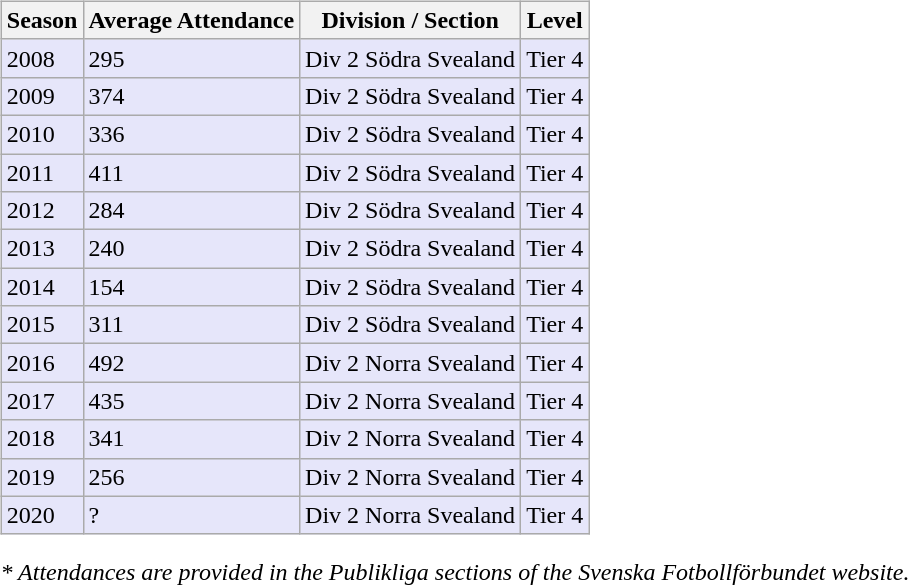<table>
<tr>
<td valign="top" width=0%><br><table class="wikitable">
<tr style="background:#f0f6fa;">
<th><strong>Season</strong></th>
<th><strong>Average Attendance</strong></th>
<th><strong>Division / Section</strong></th>
<th><strong>Level</strong></th>
</tr>
<tr>
<td style="background:#E6E6FA;">2008</td>
<td style="background:#E6E6FA;">295</td>
<td style="background:#E6E6FA;">Div 2 Södra Svealand</td>
<td style="background:#E6E6FA;">Tier 4</td>
</tr>
<tr>
<td style="background:#E6E6FA;">2009</td>
<td style="background:#E6E6FA;">374</td>
<td style="background:#E6E6FA;">Div 2 Södra Svealand</td>
<td style="background:#E6E6FA;">Tier 4</td>
</tr>
<tr>
<td style="background:#E6E6FA;">2010</td>
<td style="background:#E6E6FA;">336</td>
<td style="background:#E6E6FA;">Div 2 Södra Svealand</td>
<td style="background:#E6E6FA;">Tier 4</td>
</tr>
<tr>
<td style="background:#E6E6FA;">2011</td>
<td style="background:#E6E6FA;">411</td>
<td style="background:#E6E6FA;">Div 2 Södra Svealand</td>
<td style="background:#E6E6FA;">Tier 4</td>
</tr>
<tr>
<td style="background:#E6E6FA;">2012</td>
<td style="background:#E6E6FA;">284</td>
<td style="background:#E6E6FA;">Div 2 Södra Svealand</td>
<td style="background:#E6E6FA;">Tier 4</td>
</tr>
<tr>
<td style="background:#E6E6FA;">2013</td>
<td style="background:#E6E6FA;">240</td>
<td style="background:#E6E6FA;">Div 2 Södra Svealand</td>
<td style="background:#E6E6FA;">Tier 4</td>
</tr>
<tr>
<td style="background:#E6E6FA;">2014</td>
<td style="background:#E6E6FA;">154</td>
<td style="background:#E6E6FA;">Div 2 Södra Svealand</td>
<td style="background:#E6E6FA;">Tier 4</td>
</tr>
<tr>
<td style="background:#E6E6FA;">2015</td>
<td style="background:#E6E6FA;">311</td>
<td style="background:#E6E6FA;">Div 2 Södra Svealand</td>
<td style="background:#E6E6FA;">Tier 4</td>
</tr>
<tr>
<td style="background:#E6E6FA;">2016</td>
<td style="background:#E6E6FA;">492</td>
<td style="background:#E6E6FA;">Div 2 Norra Svealand</td>
<td style="background:#E6E6FA;">Tier 4</td>
</tr>
<tr>
<td style="background:#E6E6FA;">2017</td>
<td style="background:#E6E6FA;">435</td>
<td style="background:#E6E6FA;">Div 2 Norra Svealand</td>
<td style="background:#E6E6FA;">Tier 4</td>
</tr>
<tr>
<td style="background:#E6E6FA;">2018</td>
<td style="background:#E6E6FA;">341</td>
<td style="background:#E6E6FA;">Div 2 Norra Svealand</td>
<td style="background:#E6E6FA;">Tier 4</td>
</tr>
<tr>
<td style="background:#E6E6FA;">2019</td>
<td style="background:#E6E6FA;">256</td>
<td style="background:#E6E6FA;">Div 2 Norra Svealand</td>
<td style="background:#E6E6FA;">Tier 4</td>
</tr>
<tr>
<td style="background:#E6E6FA;">2020</td>
<td style="background:#E6E6FA;">?</td>
<td style="background:#E6E6FA;">Div 2 Norra Svealand</td>
<td style="background:#E6E6FA;">Tier 4</td>
</tr>
</table>
<em>* Attendances are provided in the Publikliga sections of the Svenska Fotbollförbundet website.</em> </td>
</tr>
</table>
